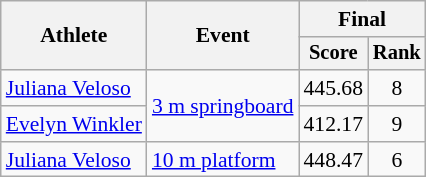<table class=wikitable style=font-size:90%;text-align:center>
<tr>
<th rowspan=2>Athlete</th>
<th rowspan=2>Event</th>
<th colspan=2>Final</th>
</tr>
<tr style=font-size:95%>
<th>Score</th>
<th>Rank</th>
</tr>
<tr>
<td align=left><a href='#'>Juliana Veloso</a></td>
<td align=left rowspan=2><a href='#'>3 m springboard</a></td>
<td>445.68</td>
<td>8</td>
</tr>
<tr>
<td align=left><a href='#'>Evelyn Winkler</a></td>
<td>412.17</td>
<td>9</td>
</tr>
<tr>
<td align=left><a href='#'>Juliana Veloso</a></td>
<td align=left><a href='#'>10 m platform</a></td>
<td>448.47</td>
<td>6</td>
</tr>
</table>
